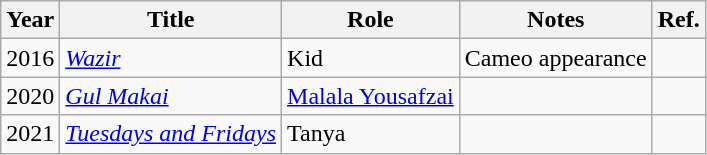<table class="wikitable sortable">
<tr>
<th>Year</th>
<th>Title</th>
<th>Role</th>
<th class="unsortable">Notes</th>
<th class="unsortable">Ref.</th>
</tr>
<tr>
<td>2016</td>
<td><em><a href='#'>Wazir</a></em></td>
<td>Kid</td>
<td>Cameo appearance</td>
<td></td>
</tr>
<tr>
<td>2020</td>
<td><em><a href='#'>Gul Makai</a></em></td>
<td><a href='#'>Malala Yousafzai</a></td>
<td></td>
<td></td>
</tr>
<tr>
<td>2021</td>
<td><em><a href='#'>Tuesdays and Fridays</a></em></td>
<td>Tanya</td>
<td></td>
<td></td>
</tr>
</table>
